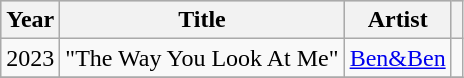<table class="wikitable sortable plainrowheaders">
<tr style="background:#ccc; text-align:center;">
<th scope="col">Year</th>
<th scope="col">Title</th>
<th scope="col">Artist</th>
<th scope="col" class="unsortable"></th>
</tr>
<tr>
<td rowspan="1">2023</td>
<td>"The Way You Look At Me"</td>
<td><a href='#'>Ben&Ben</a></td>
<td></td>
</tr>
<tr>
</tr>
</table>
